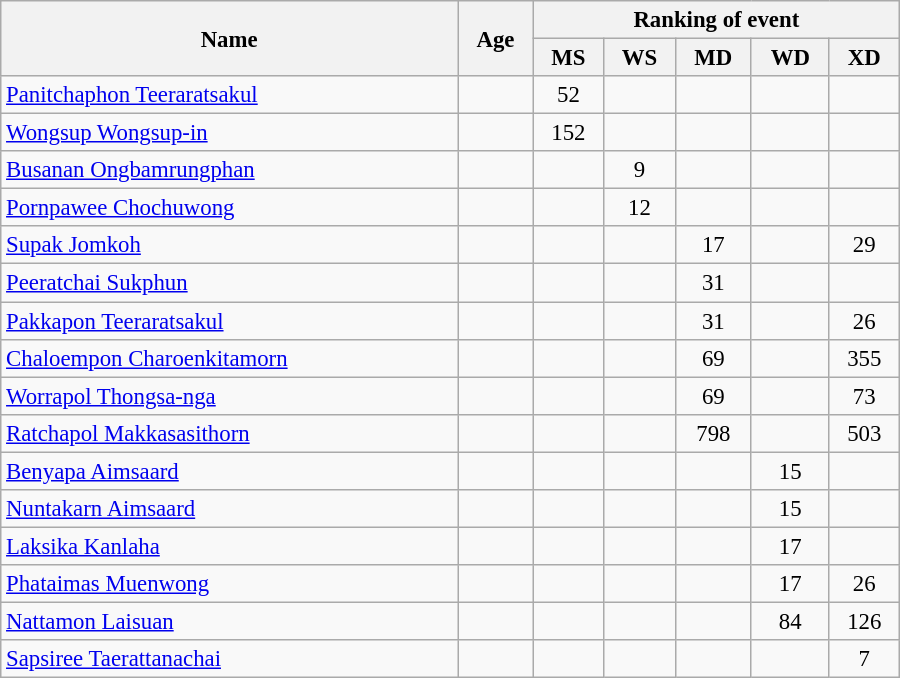<table class="wikitable" style="width:600px; font-size:95%; text-align:center">
<tr>
<th rowspan="2" align="left">Name</th>
<th rowspan="2" align="left">Age</th>
<th colspan="5" align="center">Ranking of event</th>
</tr>
<tr>
<th align="left">MS</th>
<th align="left">WS</th>
<th align="left">MD</th>
<th align="left">WD</th>
<th align="left">XD</th>
</tr>
<tr>
<td align="left"><a href='#'>Panitchaphon Teeraratsakul</a></td>
<td align="left"></td>
<td>52</td>
<td></td>
<td></td>
<td></td>
<td></td>
</tr>
<tr>
<td align="left"><a href='#'>Wongsup Wongsup-in</a></td>
<td align="left"></td>
<td>152</td>
<td></td>
<td></td>
<td></td>
<td></td>
</tr>
<tr>
<td align="left"><a href='#'>Busanan Ongbamrungphan</a></td>
<td align="left"></td>
<td></td>
<td>9</td>
<td></td>
<td></td>
<td></td>
</tr>
<tr>
<td align="left"><a href='#'>Pornpawee Chochuwong</a></td>
<td align="left"></td>
<td></td>
<td>12</td>
<td></td>
<td></td>
<td></td>
</tr>
<tr>
<td align="left"><a href='#'>Supak Jomkoh</a></td>
<td align="left"></td>
<td></td>
<td></td>
<td>17</td>
<td></td>
<td>29</td>
</tr>
<tr>
<td align="left"><a href='#'>Peeratchai Sukphun</a></td>
<td align="left"></td>
<td></td>
<td></td>
<td>31</td>
<td></td>
<td></td>
</tr>
<tr>
<td align="left"><a href='#'>Pakkapon Teeraratsakul</a></td>
<td align="left"></td>
<td></td>
<td></td>
<td>31</td>
<td></td>
<td>26</td>
</tr>
<tr>
<td align="left"><a href='#'>Chaloempon Charoenkitamorn</a></td>
<td align="left"></td>
<td></td>
<td></td>
<td>69</td>
<td></td>
<td>355</td>
</tr>
<tr>
<td align="left"><a href='#'>Worrapol Thongsa-nga</a></td>
<td align="left"></td>
<td></td>
<td></td>
<td>69</td>
<td></td>
<td>73</td>
</tr>
<tr>
<td align="left"><a href='#'>Ratchapol Makkasasithorn</a></td>
<td align="left"></td>
<td></td>
<td></td>
<td>798</td>
<td></td>
<td>503</td>
</tr>
<tr>
<td align="left"><a href='#'>Benyapa Aimsaard</a></td>
<td align="left"></td>
<td></td>
<td></td>
<td></td>
<td>15</td>
<td></td>
</tr>
<tr>
<td align="left"><a href='#'>Nuntakarn Aimsaard</a></td>
<td align="left"></td>
<td></td>
<td></td>
<td></td>
<td>15</td>
<td></td>
</tr>
<tr>
<td align="left"><a href='#'>Laksika Kanlaha</a></td>
<td align="left"></td>
<td></td>
<td></td>
<td></td>
<td>17</td>
<td></td>
</tr>
<tr>
<td align="left"><a href='#'>Phataimas Muenwong</a></td>
<td align="left"></td>
<td></td>
<td></td>
<td></td>
<td>17</td>
<td>26</td>
</tr>
<tr>
<td align="left"><a href='#'>Nattamon Laisuan</a></td>
<td align="left"></td>
<td></td>
<td></td>
<td></td>
<td>84</td>
<td>126</td>
</tr>
<tr>
<td align="left"><a href='#'>Sapsiree Taerattanachai</a></td>
<td align="left"></td>
<td></td>
<td></td>
<td></td>
<td></td>
<td>7</td>
</tr>
</table>
